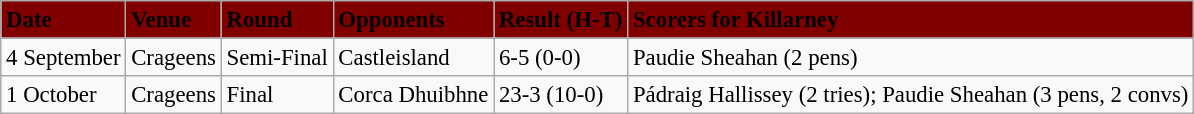<table class="wikitable" style=" float:left; margin:0.5em auto; font-size:95%">
<tr bgcolor="#800000">
<td><strong>Date</strong></td>
<td><strong>Venue</strong></td>
<td><strong>Round</strong></td>
<td><strong>Opponents</strong></td>
<td><strong>Result (H-T)</strong></td>
<td><strong>Scorers for Killarney</strong></td>
</tr>
<tr>
<td>4 September</td>
<td>Crageens</td>
<td>Semi-Final</td>
<td>Castleisland</td>
<td>6-5 (0-0)</td>
<td>Paudie Sheahan (2 pens)</td>
</tr>
<tr>
<td>1 October</td>
<td>Crageens</td>
<td>Final</td>
<td>Corca Dhuibhne</td>
<td>23-3 (10-0)</td>
<td>Pádraig Hallissey (2 tries); Paudie Sheahan (3 pens, 2 convs)</td>
</tr>
</table>
